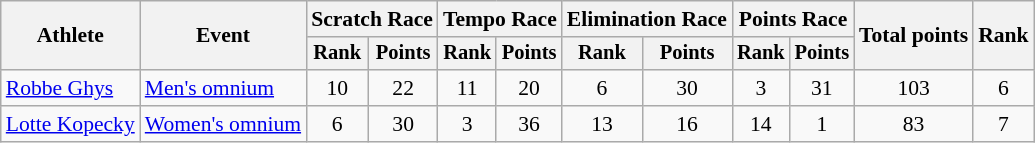<table class="wikitable" style="font-size:90%">
<tr>
<th rowspan="2">Athlete</th>
<th rowspan="2">Event</th>
<th colspan=2>Scratch Race</th>
<th colspan=2>Tempo Race</th>
<th colspan=2>Elimination Race</th>
<th colspan=2>Points Race</th>
<th rowspan=2>Total points</th>
<th rowspan=2>Rank</th>
</tr>
<tr style="font-size:95%">
<th>Rank</th>
<th>Points</th>
<th>Rank</th>
<th>Points</th>
<th>Rank</th>
<th>Points</th>
<th>Rank</th>
<th>Points</th>
</tr>
<tr align=center>
<td align=left><a href='#'>Robbe Ghys</a></td>
<td align=left><a href='#'>Men's omnium</a></td>
<td>10</td>
<td>22</td>
<td>11</td>
<td>20</td>
<td>6</td>
<td>30</td>
<td>3</td>
<td>31</td>
<td>103</td>
<td>6</td>
</tr>
<tr align=center>
<td align=left><a href='#'>Lotte Kopecky</a></td>
<td align=left><a href='#'>Women's omnium</a></td>
<td>6</td>
<td>30</td>
<td>3</td>
<td>36</td>
<td>13</td>
<td>16</td>
<td>14</td>
<td>1</td>
<td>83</td>
<td>7</td>
</tr>
</table>
